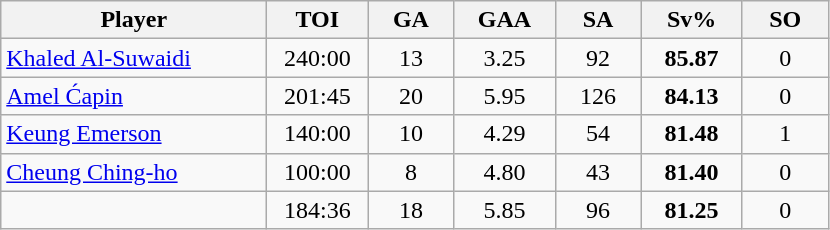<table class="wikitable sortable" style="text-align:center;">
<tr>
<th style="width:170px;">Player</th>
<th style="width:60px;">TOI</th>
<th style="width:50px;">GA</th>
<th style="width:60px;">GAA</th>
<th style="width:50px;">SA</th>
<th style="width:60px;">Sv%</th>
<th style="width:50px;">SO</th>
</tr>
<tr>
<td style="text-align:left;"> <a href='#'>Khaled Al-Suwaidi</a></td>
<td>240:00</td>
<td>13</td>
<td>3.25</td>
<td>92</td>
<td><strong>85.87</strong></td>
<td>0</td>
</tr>
<tr>
<td style="text-align:left;"> <a href='#'>Amel Ćapin</a></td>
<td>201:45</td>
<td>20</td>
<td>5.95</td>
<td>126</td>
<td><strong>84.13</strong></td>
<td>0</td>
</tr>
<tr>
<td style="text-align:left;"> <a href='#'>Keung Emerson</a></td>
<td>140:00</td>
<td>10</td>
<td>4.29</td>
<td>54</td>
<td><strong>81.48</strong></td>
<td>1</td>
</tr>
<tr>
<td style="text-align:left;"> <a href='#'>Cheung Ching-ho</a></td>
<td>100:00</td>
<td>8</td>
<td>4.80</td>
<td>43</td>
<td><strong>81.40</strong></td>
<td>0</td>
</tr>
<tr>
<td style="text-align:left;"></td>
<td>184:36</td>
<td>18</td>
<td>5.85</td>
<td>96</td>
<td><strong>81.25</strong></td>
<td>0</td>
</tr>
</table>
